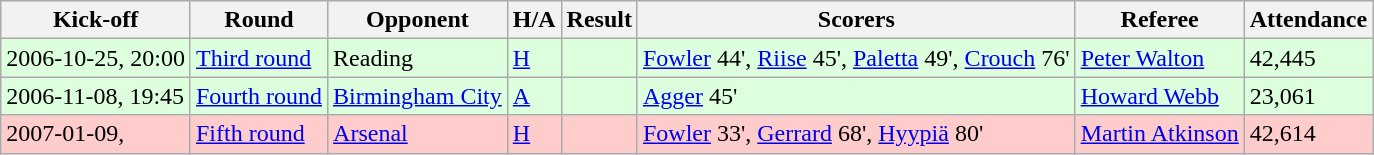<table class="wikitable">
<tr>
<th>Kick-off</th>
<th>Round</th>
<th>Opponent</th>
<th>H/A</th>
<th>Result</th>
<th>Scorers</th>
<th>Referee</th>
<th>Attendance</th>
</tr>
<tr style="background:#dfd;">
<td>2006-10-25, 20:00</td>
<td><a href='#'>Third round</a></td>
<td>Reading</td>
<td><a href='#'>H</a></td>
<td></td>
<td><a href='#'>Fowler</a> 44', <a href='#'>Riise</a> 45', <a href='#'>Paletta</a> 49', <a href='#'>Crouch</a> 76'</td>
<td><a href='#'>Peter Walton</a></td>
<td>42,445</td>
</tr>
<tr style="background:#dfd;">
<td>2006-11-08, 19:45</td>
<td><a href='#'>Fourth round</a></td>
<td><a href='#'>Birmingham City</a></td>
<td><a href='#'>A</a></td>
<td></td>
<td><a href='#'>Agger</a> 45'</td>
<td><a href='#'>Howard Webb</a></td>
<td>23,061</td>
</tr>
<tr style="background:#fcc;">
<td>2007-01-09,</td>
<td><a href='#'>Fifth round</a></td>
<td><a href='#'>Arsenal</a></td>
<td><a href='#'>H</a></td>
<td></td>
<td><a href='#'>Fowler</a> 33', <a href='#'>Gerrard</a> 68', <a href='#'>Hyypiä</a> 80'</td>
<td><a href='#'>Martin Atkinson</a></td>
<td>42,614</td>
</tr>
</table>
